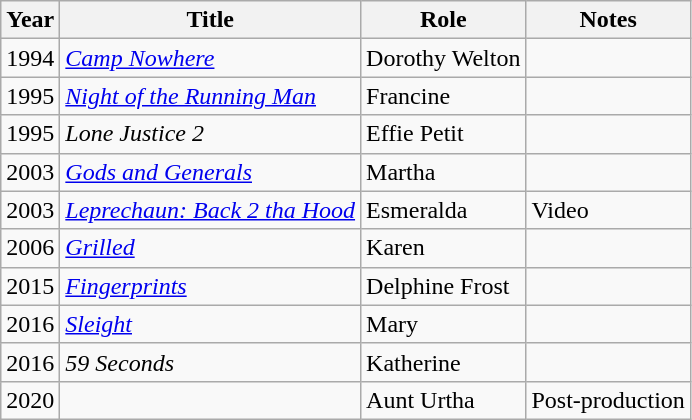<table class="wikitable sortable">
<tr>
<th>Year</th>
<th>Title</th>
<th>Role</th>
<th class="unsortable">Notes</th>
</tr>
<tr>
<td>1994</td>
<td><em><a href='#'>Camp Nowhere</a></em></td>
<td>Dorothy Welton</td>
<td></td>
</tr>
<tr>
<td>1995</td>
<td><em><a href='#'>Night of the Running Man</a></em></td>
<td>Francine</td>
<td></td>
</tr>
<tr>
<td>1995</td>
<td><em>Lone Justice 2</em></td>
<td>Effie Petit</td>
<td></td>
</tr>
<tr>
<td>2003</td>
<td><em><a href='#'>Gods and Generals</a></em></td>
<td>Martha</td>
<td></td>
</tr>
<tr>
<td>2003</td>
<td><em><a href='#'>Leprechaun: Back 2 tha Hood</a></em></td>
<td>Esmeralda</td>
<td>Video</td>
</tr>
<tr>
<td>2006</td>
<td><em><a href='#'>Grilled</a></em></td>
<td>Karen</td>
<td></td>
</tr>
<tr>
<td>2015</td>
<td><em><a href='#'>Fingerprints</a></em></td>
<td>Delphine Frost</td>
<td></td>
</tr>
<tr>
<td>2016</td>
<td><em><a href='#'>Sleight</a></em></td>
<td>Mary</td>
<td></td>
</tr>
<tr>
<td>2016</td>
<td><em>59 Seconds</em></td>
<td>Katherine</td>
<td></td>
</tr>
<tr>
<td>2020</td>
<td><em></em></td>
<td>Aunt Urtha</td>
<td>Post-production</td>
</tr>
</table>
